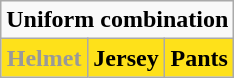<table class="wikitable" style="display: inline-table;">
<tr>
<td align="center" Colspan="3"><strong>Uniform combination</strong></td>
</tr>
<tr align="center">
<td style="background:#fee11a; color:#999999"><strong>Helmet</strong></td>
<td style="background:#fee11a; color:black"><strong>Jersey</strong></td>
<td style="background:#fee11a; color:black"><strong>Pants</strong></td>
</tr>
</table>
